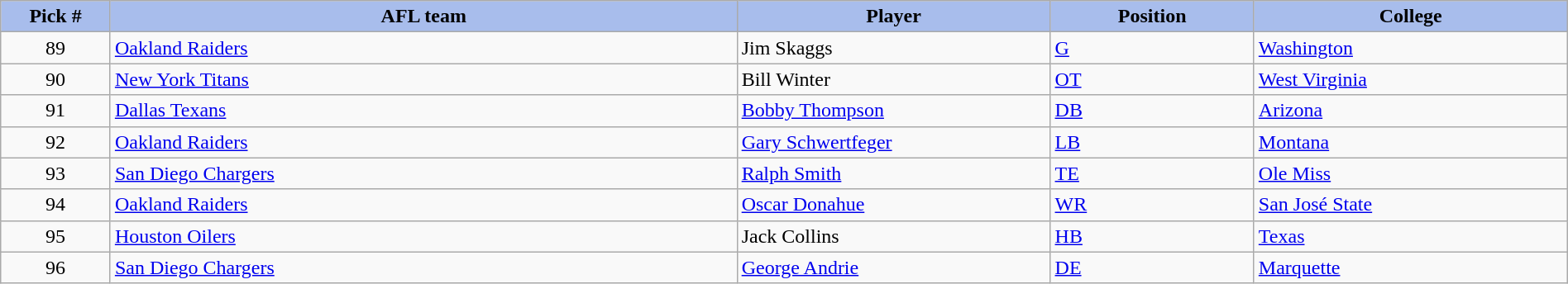<table class="wikitable sortable sortable" style="width: 100%">
<tr>
<th style="background:#A8BDEC;" width=7%>Pick #</th>
<th width=40% style="background:#A8BDEC;">AFL team</th>
<th width=20% style="background:#A8BDEC;">Player</th>
<th width=13% style="background:#A8BDEC;">Position</th>
<th style="background:#A8BDEC;">College</th>
</tr>
<tr>
<td align="center">89</td>
<td><a href='#'>Oakland Raiders</a></td>
<td>Jim Skaggs</td>
<td><a href='#'>G</a></td>
<td><a href='#'>Washington</a></td>
</tr>
<tr>
<td align="center">90</td>
<td><a href='#'>New York Titans</a></td>
<td>Bill Winter</td>
<td><a href='#'>OT</a></td>
<td><a href='#'>West Virginia</a></td>
</tr>
<tr>
<td align="center">91</td>
<td><a href='#'>Dallas Texans</a></td>
<td><a href='#'>Bobby Thompson</a></td>
<td><a href='#'>DB</a></td>
<td><a href='#'>Arizona</a></td>
</tr>
<tr>
<td align="center">92</td>
<td><a href='#'>Oakland Raiders</a></td>
<td><a href='#'>Gary Schwertfeger</a></td>
<td><a href='#'>LB</a></td>
<td><a href='#'>Montana</a></td>
</tr>
<tr>
<td align="center">93</td>
<td><a href='#'>San Diego Chargers</a></td>
<td><a href='#'>Ralph Smith</a></td>
<td><a href='#'>TE</a></td>
<td><a href='#'>Ole Miss</a></td>
</tr>
<tr>
<td align="center">94</td>
<td><a href='#'>Oakland Raiders</a></td>
<td><a href='#'>Oscar Donahue</a></td>
<td><a href='#'>WR</a></td>
<td><a href='#'>San José State</a></td>
</tr>
<tr>
<td align="center">95</td>
<td><a href='#'>Houston Oilers</a></td>
<td>Jack Collins</td>
<td><a href='#'>HB</a></td>
<td><a href='#'>Texas</a></td>
</tr>
<tr>
<td align="center">96</td>
<td><a href='#'>San Diego Chargers</a></td>
<td><a href='#'>George Andrie</a></td>
<td><a href='#'>DE</a></td>
<td><a href='#'>Marquette</a></td>
</tr>
</table>
